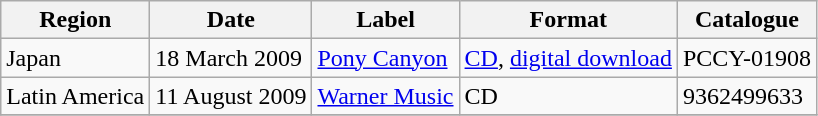<table class="wikitable">
<tr>
<th>Region</th>
<th>Date</th>
<th>Label</th>
<th>Format</th>
<th>Catalogue</th>
</tr>
<tr>
<td>Japan</td>
<td>18 March 2009</td>
<td><a href='#'>Pony Canyon</a></td>
<td><a href='#'>CD</a>, <a href='#'>digital download</a></td>
<td>PCCY-01908</td>
</tr>
<tr>
<td>Latin America</td>
<td>11 August 2009</td>
<td><a href='#'>Warner Music</a></td>
<td>CD</td>
<td>9362499633</td>
</tr>
<tr>
</tr>
</table>
